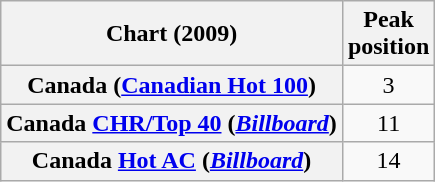<table class="wikitable sortable plainrowheaders" style="text-align:center">
<tr>
<th>Chart (2009)</th>
<th>Peak<br>position</th>
</tr>
<tr>
<th scope="row">Canada (<a href='#'>Canadian Hot 100</a>)</th>
<td>3</td>
</tr>
<tr>
<th scope="row">Canada <a href='#'>CHR/Top 40</a> (<em><a href='#'>Billboard</a></em>)</th>
<td>11</td>
</tr>
<tr>
<th scope="row">Canada <a href='#'>Hot AC</a> (<em><a href='#'>Billboard</a></em>)</th>
<td>14</td>
</tr>
</table>
